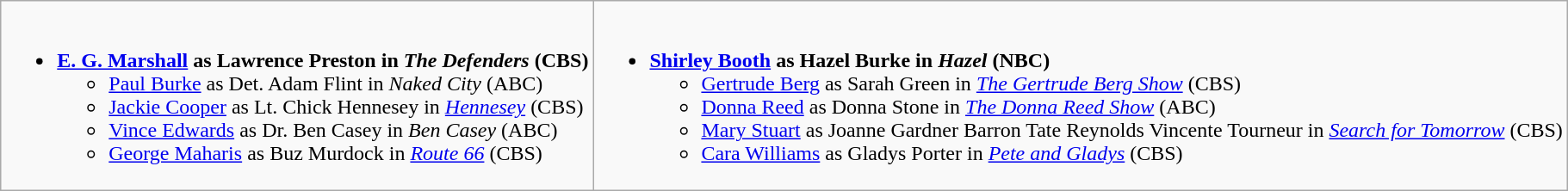<table class="wikitable">
<tr>
<td style="vertical-align:top;"><br><ul><li><strong><a href='#'>E. G. Marshall</a> as Lawrence Preston in <em>The Defenders</em> (CBS)</strong><ul><li><a href='#'>Paul Burke</a> as Det. Adam Flint in <em>Naked City</em> (ABC)</li><li><a href='#'>Jackie Cooper</a> as Lt. Chick Hennesey in <em><a href='#'>Hennesey</a></em> (CBS)</li><li><a href='#'>Vince Edwards</a> as Dr. Ben Casey in <em>Ben Casey</em> (ABC)</li><li><a href='#'>George Maharis</a> as Buz Murdock in <em><a href='#'>Route 66</a></em> (CBS)</li></ul></li></ul></td>
<td style="vertical-align:top;"><br><ul><li><strong><a href='#'>Shirley Booth</a> as Hazel Burke in <em>Hazel</em> (NBC)</strong><ul><li><a href='#'>Gertrude Berg</a> as Sarah Green in <em><a href='#'>The Gertrude Berg Show</a></em> (CBS)</li><li><a href='#'>Donna Reed</a> as Donna Stone in <em><a href='#'>The Donna Reed Show</a></em> (ABC)</li><li><a href='#'>Mary Stuart</a> as Joanne Gardner Barron Tate Reynolds Vincente Tourneur in <em><a href='#'>Search for Tomorrow</a></em> (CBS)</li><li><a href='#'>Cara Williams</a> as Gladys Porter in <em><a href='#'>Pete and Gladys</a></em> (CBS)</li></ul></li></ul></td>
</tr>
</table>
